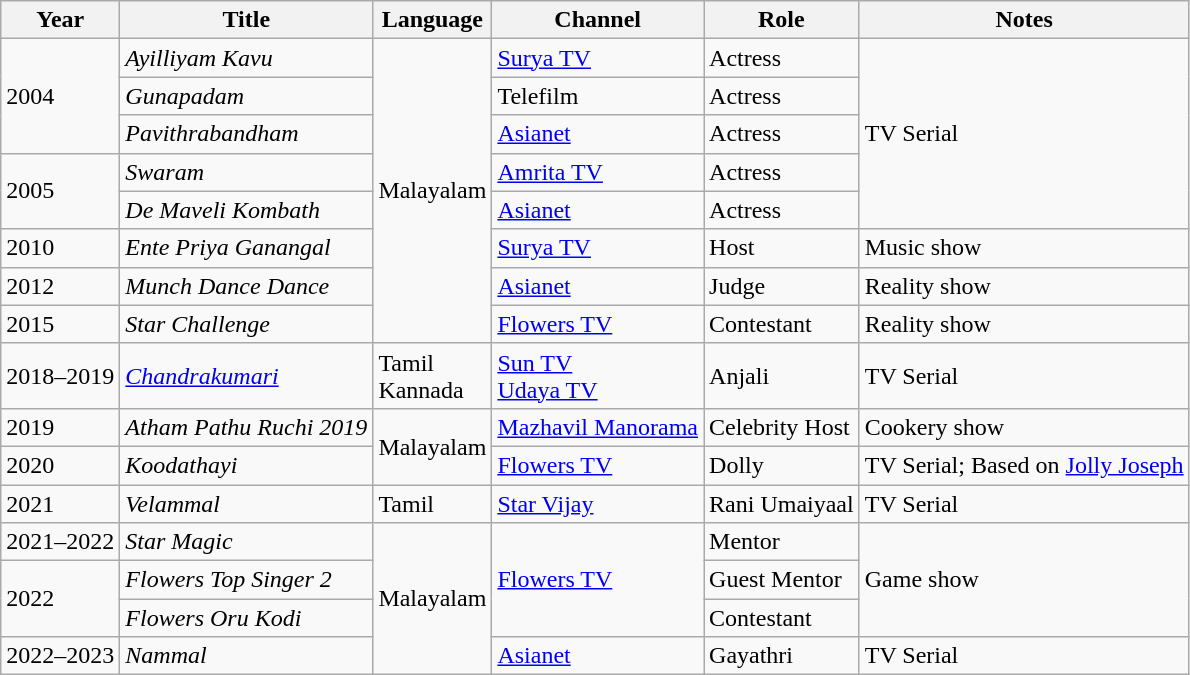<table class="wikitable sortable">
<tr>
<th scope="col">Year</th>
<th scope="col">Title</th>
<th scope="col">Language</th>
<th scope="col">Channel</th>
<th scope="col">Role</th>
<th class="unsortable" scope="col">Notes</th>
</tr>
<tr>
<td rowspan="3">2004</td>
<td><em>Ayilliyam Kavu</em></td>
<td rowspan="8">Malayalam</td>
<td><a href='#'>Surya TV</a></td>
<td>Actress</td>
<td rowspan="5">TV Serial</td>
</tr>
<tr>
<td><em>Gunapadam</em></td>
<td>Telefilm</td>
<td>Actress</td>
</tr>
<tr>
<td><em>Pavithrabandham</em></td>
<td><a href='#'>Asianet</a></td>
<td>Actress</td>
</tr>
<tr>
<td rowspan="2">2005</td>
<td><em>Swaram</em></td>
<td><a href='#'>Amrita TV</a></td>
<td>Actress</td>
</tr>
<tr>
<td><em>De Maveli Kombath</em></td>
<td><a href='#'>Asianet</a></td>
<td>Actress</td>
</tr>
<tr>
<td>2010</td>
<td><em>Ente Priya Ganangal</em></td>
<td><a href='#'>Surya TV</a></td>
<td>Host</td>
<td>Music show</td>
</tr>
<tr>
<td>2012</td>
<td><em>Munch Dance Dance</em></td>
<td><a href='#'>Asianet</a></td>
<td>Judge</td>
<td>Reality show</td>
</tr>
<tr>
<td>2015</td>
<td><em>Star Challenge</em></td>
<td><a href='#'>Flowers TV</a></td>
<td>Contestant</td>
<td>Reality show</td>
</tr>
<tr>
<td>2018–2019</td>
<td><em><a href='#'>Chandrakumari</a></em></td>
<td>Tamil <br> Kannada</td>
<td><a href='#'>Sun TV</a> <br> <a href='#'>Udaya TV</a></td>
<td>Anjali</td>
<td rowspan="1">TV Serial</td>
</tr>
<tr>
<td>2019</td>
<td><em>Atham Pathu Ruchi 2019</em></td>
<td rowspan="2">Malayalam</td>
<td><a href='#'>Mazhavil Manorama</a></td>
<td>Celebrity Host</td>
<td>Cookery show</td>
</tr>
<tr>
<td>2020</td>
<td><em>Koodathayi</em></td>
<td><a href='#'>Flowers TV</a></td>
<td>Dolly</td>
<td>TV Serial; Based on <a href='#'>Jolly Joseph</a></td>
</tr>
<tr>
<td>2021</td>
<td><em>Velammal</em></td>
<td>Tamil</td>
<td><a href='#'>Star Vijay</a></td>
<td>Rani Umaiyaal</td>
<td>TV Serial</td>
</tr>
<tr>
<td>2021–2022</td>
<td><em>Star Magic</em></td>
<td rowspan="4">Malayalam</td>
<td rowspan="3"><a href='#'>Flowers TV</a></td>
<td>Mentor</td>
<td rowspan=3>Game show</td>
</tr>
<tr>
<td rowspan="2">2022</td>
<td><em>Flowers Top Singer 2</em></td>
<td>Guest Mentor</td>
</tr>
<tr>
<td><em>Flowers Oru Kodi</em></td>
<td>Contestant</td>
</tr>
<tr>
<td>2022–2023</td>
<td><em>Nammal</em></td>
<td><a href='#'>Asianet</a></td>
<td>Gayathri</td>
<td>TV Serial</td>
</tr>
</table>
